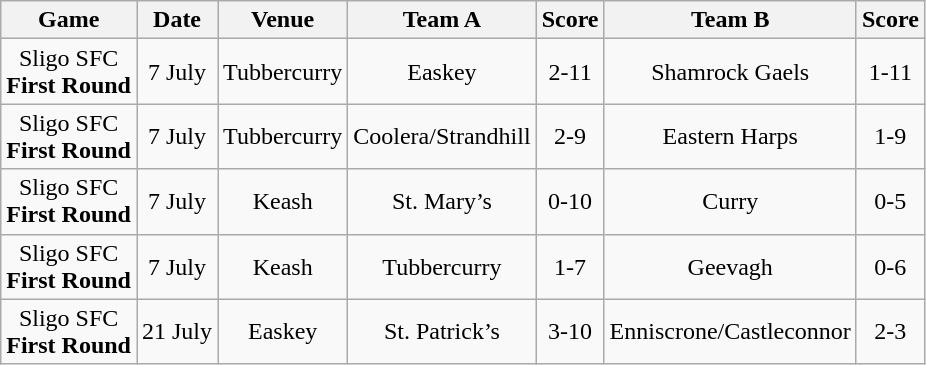<table class="wikitable">
<tr>
<th>Game</th>
<th>Date</th>
<th>Venue</th>
<th>Team A</th>
<th>Score</th>
<th>Team B</th>
<th>Score</th>
</tr>
<tr align="center">
<td>Sligo SFC<br><strong>First Round</strong></td>
<td>7 July</td>
<td>Tubbercurry</td>
<td>Easkey</td>
<td>2-11</td>
<td>Shamrock Gaels</td>
<td>1-11</td>
</tr>
<tr align="center">
<td>Sligo SFC<br><strong>First Round</strong></td>
<td>7 July</td>
<td>Tubbercurry</td>
<td>Coolera/Strandhill</td>
<td>2-9</td>
<td>Eastern Harps</td>
<td>1-9</td>
</tr>
<tr align="center">
<td>Sligo SFC<br><strong>First Round</strong></td>
<td>7 July</td>
<td>Keash</td>
<td>St. Mary’s</td>
<td>0-10</td>
<td>Curry</td>
<td>0-5</td>
</tr>
<tr align="center">
<td>Sligo SFC<br><strong>First Round</strong></td>
<td>7 July</td>
<td>Keash</td>
<td>Tubbercurry</td>
<td>1-7</td>
<td>Geevagh</td>
<td>0-6</td>
</tr>
<tr align="center">
<td>Sligo SFC<br><strong>First Round</strong></td>
<td>21 July</td>
<td>Easkey</td>
<td>St. Patrick’s</td>
<td>3-10</td>
<td>Enniscrone/Castleconnor</td>
<td>2-3</td>
</tr>
</table>
